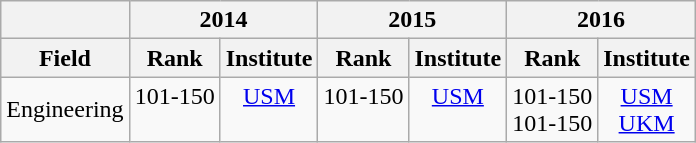<table class="wikitable">
<tr>
<th></th>
<th colspan=2>2014</th>
<th colspan=2>2015</th>
<th colspan=2>2016</th>
</tr>
<tr>
<th>Field</th>
<th>Rank</th>
<th>Institute</th>
<th>Rank</th>
<th>Institute</th>
<th>Rank</th>
<th>Institute</th>
</tr>
<tr align=center valign=top>
<td valign=middle>Engineering</td>
<td> 101-150</td>
<td><a href='#'>USM</a></td>
<td> 101-150</td>
<td><a href='#'>USM</a></td>
<td> 101-150<br>101-150</td>
<td><a href='#'>USM</a><br><a href='#'>UKM</a></td>
</tr>
</table>
